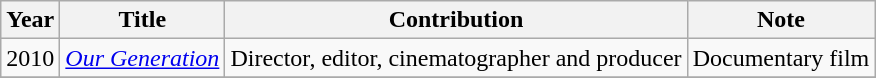<table class="wikitable sortable">
<tr>
<th>Year</th>
<th>Title</th>
<th>Contribution</th>
<th>Note</th>
</tr>
<tr>
<td>2010</td>
<td><em><a href='#'>Our Generation</a></em></td>
<td>Director, editor, cinematographer and producer</td>
<td>Documentary film</td>
</tr>
<tr>
</tr>
</table>
